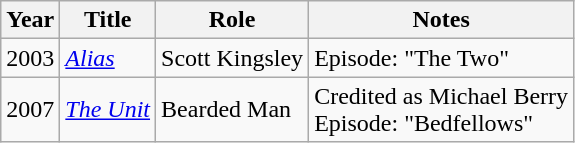<table class="wikitable">
<tr>
<th>Year</th>
<th>Title</th>
<th>Role</th>
<th>Notes</th>
</tr>
<tr>
<td>2003</td>
<td><em><a href='#'>Alias</a></em></td>
<td>Scott Kingsley</td>
<td>Episode: "The Two"</td>
</tr>
<tr>
<td>2007</td>
<td><em><a href='#'>The Unit</a></em></td>
<td>Bearded Man</td>
<td>Credited as Michael Berry<br>Episode: "Bedfellows"</td>
</tr>
</table>
